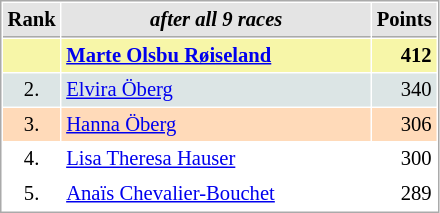<table cellspacing="1" cellpadding="3" style="border:1px solid #aaa; font-size:86%;">
<tr style="background:#e4e4e4;">
<th style="border-bottom:1px solid #aaa; width:10px;">Rank</th>
<th style="border-bottom:1px solid #aaa; width:200px; white-space:nowrap;"><em>after all 9 races</em></th>
<th style="border-bottom:1px solid #aaa; width:20px;">Points</th>
</tr>
<tr style="background:#f7f6a8;">
<td style="text-align:center"></td>
<td> <strong><a href='#'>Marte Olsbu Røiseland</a></strong></td>
<td style="text-align:right"><strong>412</strong></td>
</tr>
<tr style="background:#dce5e5;">
<td style="text-align:center">2.</td>
<td> <a href='#'>Elvira Öberg</a></td>
<td style="text-align:right">340</td>
</tr>
<tr style="background:#ffdab9;">
<td style="text-align:center">3.</td>
<td> <a href='#'>Hanna Öberg</a></td>
<td style="text-align:right">306</td>
</tr>
<tr>
<td style="text-align:center">4.</td>
<td> <a href='#'>Lisa Theresa Hauser</a></td>
<td style="text-align:right">300</td>
</tr>
<tr>
<td style="text-align:center">5.</td>
<td> <a href='#'>Anaïs Chevalier-Bouchet</a></td>
<td style="text-align:right">289</td>
</tr>
</table>
